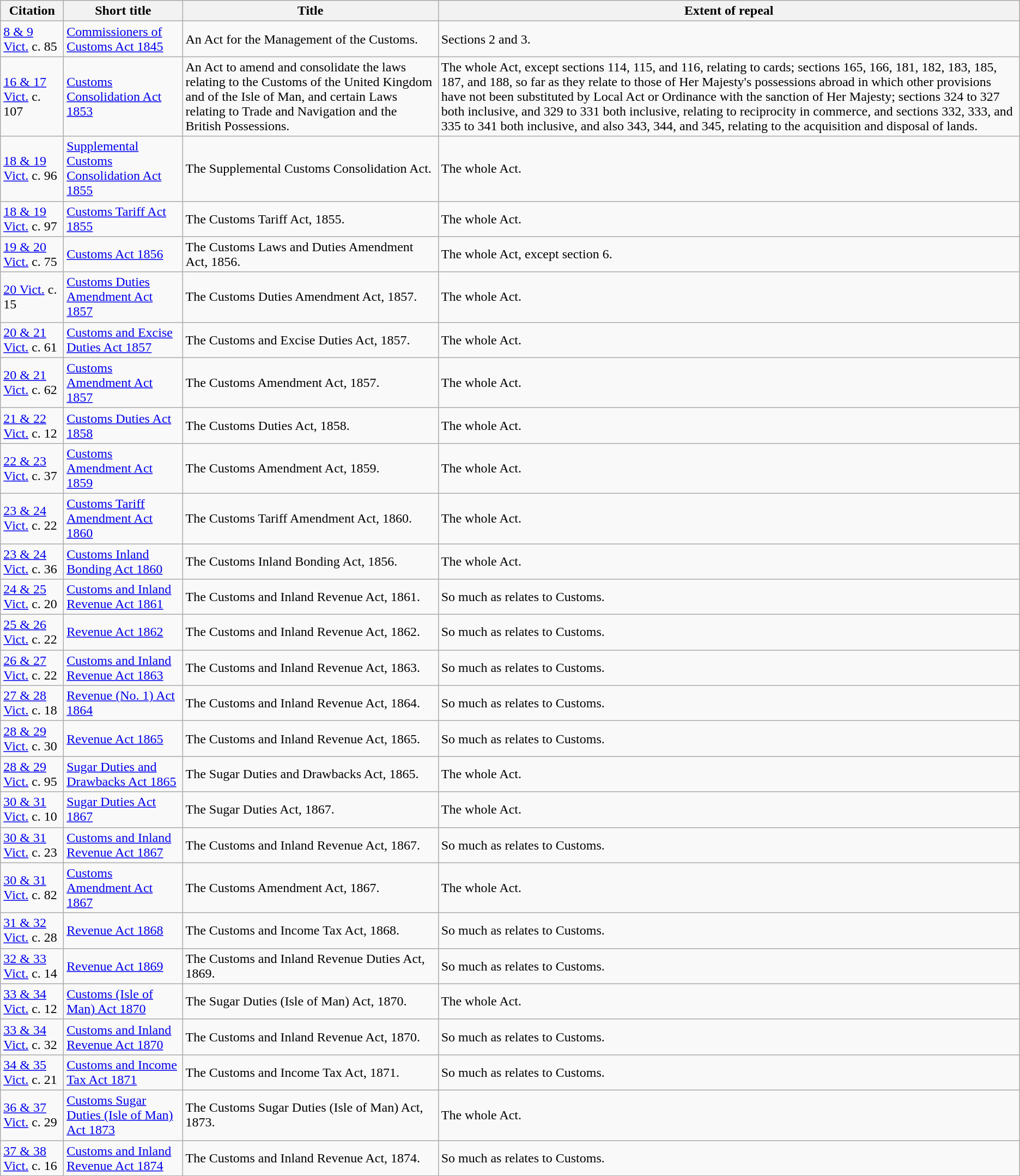<table class="wikitable">
<tr>
<th>Citation</th>
<th>Short title</th>
<th>Title</th>
<th>Extent of repeal</th>
</tr>
<tr>
<td><a href='#'>8 & 9 Vict.</a> c. 85</td>
<td><a href='#'>Commissioners of Customs Act 1845</a></td>
<td>An Act for the Management of the Customs.</td>
<td>Sections 2 and 3.</td>
</tr>
<tr>
<td><a href='#'>16 & 17 Vict.</a> c. 107</td>
<td><a href='#'>Customs Consolidation Act 1853</a></td>
<td>An Act to amend and consolidate the laws relating to the Customs of the United Kingdom and of the Isle of Man, and certain Laws relating to Trade and Navigation and the British Possessions.</td>
<td>The whole Act, except sections 114, 115, and 116, relating to cards; sections 165, 166, 181, 182, 183, 185, 187, and 188, so far as they relate to those of Her Majesty's possessions abroad in which other provisions have not been substituted by Local Act or Ordinance with the sanction of Her Majesty; sections 324 to 327 both inclusive, and 329 to 331 both inclusive, relating to reciprocity in commerce, and sections 332, 333, and 335 to 341 both inclusive, and also 343, 344, and 345, relating to the acquisition and disposal of lands.</td>
</tr>
<tr>
<td><a href='#'>18 & 19 Vict.</a> c. 96</td>
<td><a href='#'>Supplemental Customs Consolidation Act 1855</a></td>
<td>The Supplemental Customs Consolidation Act.</td>
<td>The whole Act.</td>
</tr>
<tr>
<td><a href='#'>18 & 19 Vict.</a> c. 97</td>
<td><a href='#'>Customs Tariff Act 1855</a></td>
<td>The Customs Tariff Act, 1855.</td>
<td>The whole Act.</td>
</tr>
<tr>
<td><a href='#'>19 & 20 Vict.</a> c. 75</td>
<td><a href='#'>Customs Act 1856</a></td>
<td>The Customs Laws and Duties Amendment Act, 1856.</td>
<td>The whole Act, except section 6.</td>
</tr>
<tr>
<td><a href='#'>20 Vict.</a> c. 15</td>
<td><a href='#'>Customs Duties Amendment Act 1857</a></td>
<td>The Customs Duties Amendment Act, 1857.</td>
<td>The whole Act.</td>
</tr>
<tr>
<td><a href='#'>20 & 21 Vict.</a> c. 61</td>
<td><a href='#'>Customs and Excise Duties Act 1857</a></td>
<td>The Customs and Excise Duties Act, 1857.</td>
<td>The whole Act.</td>
</tr>
<tr>
<td><a href='#'>20 & 21 Vict.</a> c. 62</td>
<td><a href='#'>Customs Amendment Act 1857</a></td>
<td>The Customs Amendment Act, 1857.</td>
<td>The whole Act.</td>
</tr>
<tr>
<td><a href='#'>21 & 22 Vict.</a> c. 12</td>
<td><a href='#'>Customs Duties Act 1858</a></td>
<td>The Customs Duties Act, 1858.</td>
<td>The whole Act.</td>
</tr>
<tr>
<td><a href='#'>22 & 23 Vict.</a> c. 37</td>
<td><a href='#'>Customs Amendment Act 1859</a></td>
<td>The Customs Amendment Act, 1859.</td>
<td>The whole Act.</td>
</tr>
<tr>
<td><a href='#'>23 & 24 Vict.</a> c. 22</td>
<td><a href='#'>Customs Tariff Amendment Act 1860</a></td>
<td>The Customs Tariff Amendment Act, 1860.</td>
<td>The whole Act.</td>
</tr>
<tr>
<td><a href='#'>23 & 24 Vict.</a> c. 36</td>
<td><a href='#'>Customs Inland Bonding Act 1860</a></td>
<td>The Customs Inland Bonding Act, 1856.</td>
<td>The whole Act.</td>
</tr>
<tr>
<td><a href='#'>24 & 25 Vict.</a> c. 20</td>
<td><a href='#'>Customs and Inland Revenue Act 1861</a></td>
<td>The Customs and Inland Revenue Act, 1861.</td>
<td>So much as relates to Customs.</td>
</tr>
<tr>
<td><a href='#'>25 & 26 Vict.</a> c. 22</td>
<td><a href='#'>Revenue Act 1862</a></td>
<td>The Customs and Inland Revenue Act, 1862.</td>
<td>So much as relates to Customs.</td>
</tr>
<tr>
<td><a href='#'>26 & 27 Vict.</a> c. 22</td>
<td><a href='#'>Customs and Inland Revenue Act 1863</a></td>
<td>The Customs and Inland Revenue Act, 1863.</td>
<td>So much as relates to Customs.</td>
</tr>
<tr>
<td><a href='#'>27 & 28 Vict.</a> c. 18</td>
<td><a href='#'>Revenue (No. 1) Act 1864</a></td>
<td>The Customs and Inland Revenue Act, 1864.</td>
<td>So much as relates to Customs.</td>
</tr>
<tr>
<td><a href='#'>28 & 29 Vict.</a> c. 30</td>
<td><a href='#'>Revenue Act 1865</a></td>
<td>The Customs and Inland Revenue Act, 1865.</td>
<td>So much as relates to Customs.</td>
</tr>
<tr>
<td><a href='#'>28 & 29 Vict.</a> c. 95</td>
<td><a href='#'>Sugar Duties and Drawbacks Act 1865</a></td>
<td>The Sugar Duties and Drawbacks Act, 1865.</td>
<td>The whole Act.</td>
</tr>
<tr>
<td><a href='#'>30 & 31 Vict.</a> c. 10</td>
<td><a href='#'>Sugar Duties Act 1867</a></td>
<td>The Sugar Duties Act, 1867.</td>
<td>The whole Act.</td>
</tr>
<tr>
<td><a href='#'>30 & 31 Vict.</a> c. 23</td>
<td><a href='#'>Customs and Inland Revenue Act 1867</a></td>
<td>The Customs and Inland Revenue Act, 1867.</td>
<td>So much as relates to Customs.</td>
</tr>
<tr>
<td><a href='#'>30 & 31 Vict.</a> c. 82</td>
<td><a href='#'>Customs Amendment Act 1867</a></td>
<td>The Customs Amendment Act, 1867.</td>
<td>The whole Act.</td>
</tr>
<tr>
<td><a href='#'>31 & 32 Vict.</a> c. 28</td>
<td><a href='#'>Revenue Act 1868</a></td>
<td>The Customs and Income Tax Act, 1868.</td>
<td>So much as relates to Customs.</td>
</tr>
<tr>
<td><a href='#'>32 & 33 Vict.</a> c. 14</td>
<td><a href='#'>Revenue Act 1869</a></td>
<td>The Customs and Inland Revenue Duties Act, 1869.</td>
<td>So much as relates to Customs.</td>
</tr>
<tr>
<td><a href='#'>33 & 34 Vict.</a> c. 12</td>
<td><a href='#'>Customs (Isle of Man) Act 1870</a></td>
<td>The Sugar Duties (Isle of Man) Act, 1870.</td>
<td>The whole Act.</td>
</tr>
<tr>
<td><a href='#'>33 & 34 Vict.</a> c. 32</td>
<td><a href='#'>Customs and Inland Revenue Act 1870</a></td>
<td>The Customs and Inland Revenue Act, 1870.</td>
<td>So much as relates to Customs.</td>
</tr>
<tr>
<td><a href='#'>34 & 35 Vict.</a> c. 21</td>
<td><a href='#'>Customs and Income Tax Act 1871</a></td>
<td>The Customs and Income Tax Act, 1871.</td>
<td>So much as relates to Customs.</td>
</tr>
<tr>
<td><a href='#'>36 & 37 Vict.</a> c. 29</td>
<td><a href='#'>Customs Sugar Duties (Isle of Man) Act 1873</a></td>
<td>The Customs Sugar Duties (Isle of Man) Act, 1873.</td>
<td>The whole Act.</td>
</tr>
<tr>
<td><a href='#'>37 & 38 Vict.</a> c. 16</td>
<td><a href='#'>Customs and Inland Revenue Act 1874</a></td>
<td>The Customs and Inland Revenue Act, 1874.</td>
<td>So much as relates to Customs.</td>
</tr>
</table>
